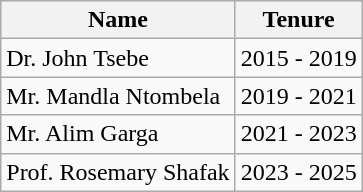<table class="wikitable">
<tr>
<th>Name</th>
<th>Tenure</th>
</tr>
<tr>
<td>Dr. John Tsebe</td>
<td>2015 - 2019</td>
</tr>
<tr>
<td>Mr. Mandla Ntombela</td>
<td>2019 - 2021</td>
</tr>
<tr>
<td>Mr. Alim Garga</td>
<td>2021 - 2023</td>
</tr>
<tr>
<td>Prof. Rosemary Shafak</td>
<td>2023 - 2025</td>
</tr>
</table>
